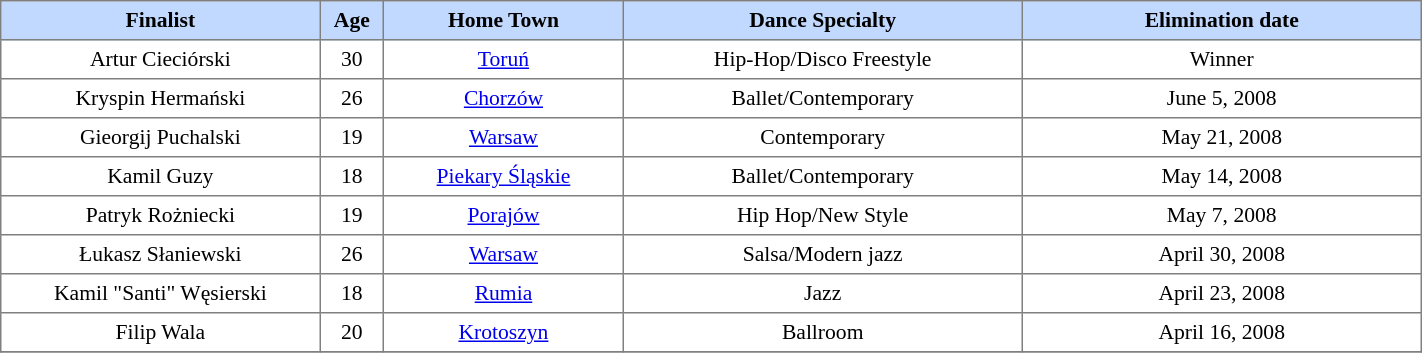<table border="1" cellpadding="4" cellspacing="0" style="text-align:center; font-size:90%; border-collapse:collapse;" width=75%>
<tr style="background:#C1D8FF;">
<th width=20%>Finalist</th>
<th width=4%; align=center>Age</th>
<th width=15%>Home Town</th>
<th width=25%>Dance Specialty</th>
<th width=25%>Elimination date</th>
</tr>
<tr>
<td>Artur Cieciórski</td>
<td>30</td>
<td><a href='#'>Toruń</a></td>
<td>Hip-Hop/Disco Freestyle</td>
<td>Winner</td>
</tr>
<tr>
<td>Kryspin Hermański</td>
<td>26</td>
<td><a href='#'>Chorzów</a></td>
<td>Ballet/Contemporary</td>
<td>June 5, 2008</td>
</tr>
<tr>
<td>Gieorgij Puchalski</td>
<td>19</td>
<td><a href='#'>Warsaw</a></td>
<td>Contemporary</td>
<td>May 21, 2008</td>
</tr>
<tr>
<td>Kamil Guzy</td>
<td>18</td>
<td><a href='#'>Piekary Śląskie</a></td>
<td>Ballet/Contemporary</td>
<td>May 14, 2008</td>
</tr>
<tr>
<td>Patryk Rożniecki</td>
<td>19</td>
<td><a href='#'>Porajów</a></td>
<td>Hip Hop/New Style</td>
<td>May 7, 2008</td>
</tr>
<tr>
<td>Łukasz Słaniewski</td>
<td>26</td>
<td><a href='#'>Warsaw</a></td>
<td>Salsa/Modern jazz</td>
<td>April 30, 2008</td>
</tr>
<tr>
<td>Kamil "Santi" Węsierski</td>
<td>18</td>
<td><a href='#'>Rumia</a></td>
<td>Jazz</td>
<td>April 23, 2008</td>
</tr>
<tr>
<td>Filip Wala</td>
<td>20</td>
<td><a href='#'>Krotoszyn</a></td>
<td>Ballroom</td>
<td>April 16, 2008</td>
</tr>
<tr>
</tr>
</table>
